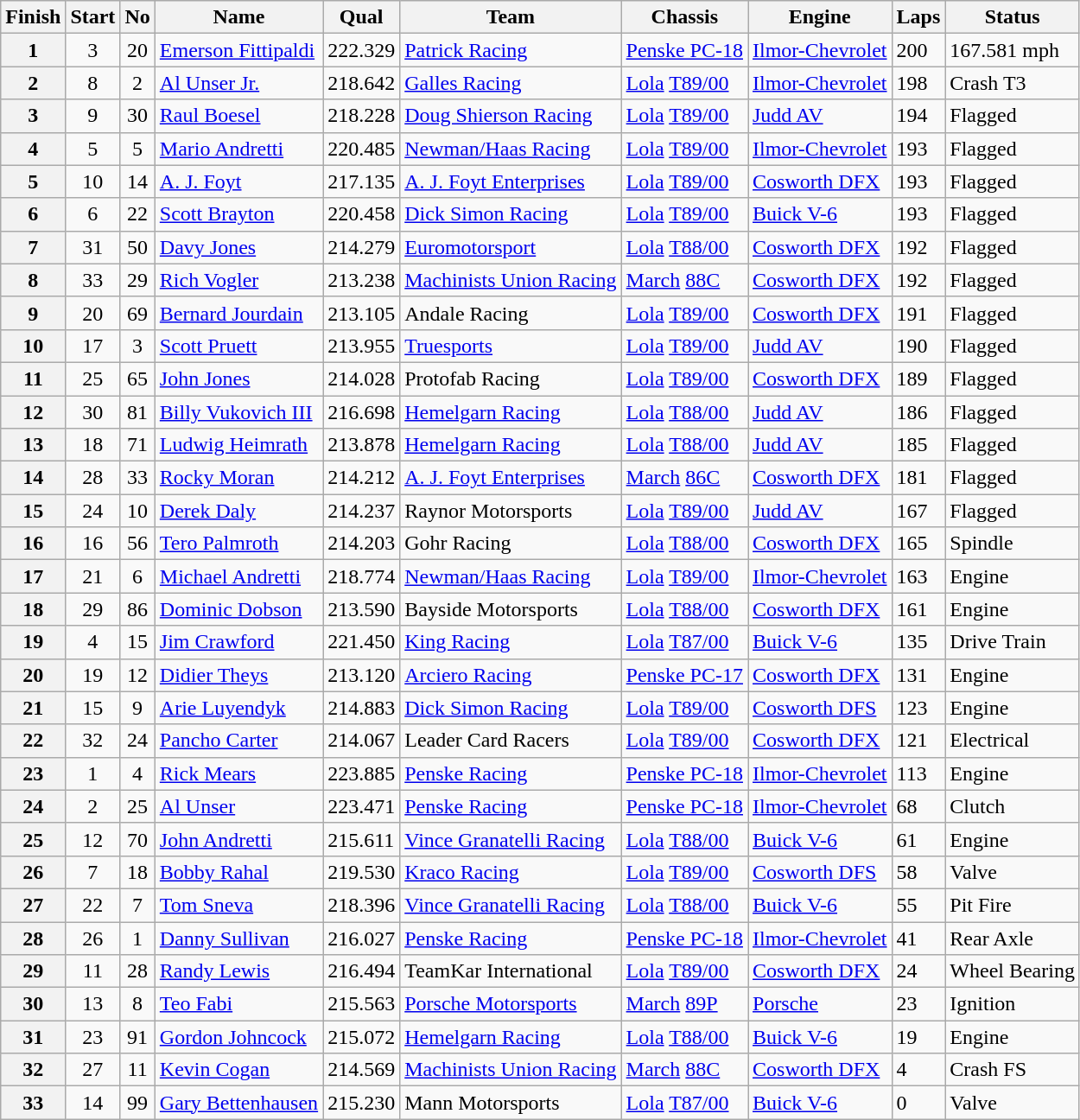<table class="wikitable">
<tr>
<th>Finish</th>
<th>Start</th>
<th>No</th>
<th>Name</th>
<th>Qual</th>
<th>Team</th>
<th>Chassis</th>
<th>Engine</th>
<th>Laps</th>
<th>Status</th>
</tr>
<tr>
<th>1</th>
<td align="center">3</td>
<td align="center">20</td>
<td> <a href='#'>Emerson Fittipaldi</a></td>
<td>222.329</td>
<td><a href='#'>Patrick Racing</a></td>
<td><a href='#'>Penske PC-18</a></td>
<td><a href='#'>Ilmor-Chevrolet</a></td>
<td>200</td>
<td>167.581 mph</td>
</tr>
<tr>
<th>2</th>
<td align="center">8</td>
<td align="center">2</td>
<td> <a href='#'>Al Unser Jr.</a></td>
<td>218.642</td>
<td><a href='#'>Galles Racing</a></td>
<td><a href='#'>Lola</a> <a href='#'>T89/00</a></td>
<td><a href='#'>Ilmor-Chevrolet</a></td>
<td>198</td>
<td>Crash T3</td>
</tr>
<tr>
<th>3</th>
<td align="center">9</td>
<td align="center">30</td>
<td> <a href='#'>Raul Boesel</a></td>
<td>218.228</td>
<td><a href='#'>Doug Shierson Racing</a></td>
<td><a href='#'>Lola</a> <a href='#'>T89/00</a></td>
<td><a href='#'>Judd AV</a></td>
<td>194</td>
<td>Flagged</td>
</tr>
<tr>
<th>4</th>
<td align="center">5</td>
<td align="center">5</td>
<td> <a href='#'>Mario Andretti</a> <strong></strong></td>
<td>220.485</td>
<td><a href='#'>Newman/Haas Racing</a></td>
<td><a href='#'>Lola</a> <a href='#'>T89/00</a></td>
<td><a href='#'>Ilmor-Chevrolet</a></td>
<td>193</td>
<td>Flagged</td>
</tr>
<tr>
<th>5</th>
<td align="center">10</td>
<td align="center">14</td>
<td> <a href='#'>A. J. Foyt</a> <strong></strong></td>
<td>217.135</td>
<td><a href='#'>A. J. Foyt Enterprises</a></td>
<td><a href='#'>Lola</a> <a href='#'>T89/00</a></td>
<td><a href='#'>Cosworth DFX</a></td>
<td>193</td>
<td>Flagged</td>
</tr>
<tr>
<th>6</th>
<td align="center">6</td>
<td align="center">22</td>
<td> <a href='#'>Scott Brayton</a></td>
<td>220.458</td>
<td><a href='#'>Dick Simon Racing</a></td>
<td><a href='#'>Lola</a> <a href='#'>T89/00</a></td>
<td><a href='#'>Buick V-6</a></td>
<td>193</td>
<td>Flagged</td>
</tr>
<tr>
<th>7</th>
<td align="center">31</td>
<td align="center">50</td>
<td> <a href='#'>Davy Jones</a></td>
<td>214.279</td>
<td><a href='#'>Euromotorsport</a></td>
<td><a href='#'>Lola</a> <a href='#'>T88/00</a></td>
<td><a href='#'>Cosworth DFX</a></td>
<td>192</td>
<td>Flagged</td>
</tr>
<tr>
<th>8</th>
<td align="center">33</td>
<td align="center">29</td>
<td> <a href='#'>Rich Vogler</a></td>
<td>213.238</td>
<td><a href='#'>Machinists Union Racing</a></td>
<td><a href='#'>March</a> <a href='#'>88C</a></td>
<td><a href='#'>Cosworth DFX</a></td>
<td>192</td>
<td>Flagged</td>
</tr>
<tr>
<th>9</th>
<td align="center">20</td>
<td align="center">69</td>
<td> <a href='#'>Bernard Jourdain</a> <strong></strong></td>
<td>213.105</td>
<td>Andale Racing</td>
<td><a href='#'>Lola</a> <a href='#'>T89/00</a></td>
<td><a href='#'>Cosworth DFX</a></td>
<td>191</td>
<td>Flagged</td>
</tr>
<tr>
<th>10</th>
<td align="center">17</td>
<td align="center">3</td>
<td> <a href='#'>Scott Pruett</a> <strong></strong></td>
<td>213.955</td>
<td><a href='#'>Truesports</a></td>
<td><a href='#'>Lola</a> <a href='#'>T89/00</a></td>
<td><a href='#'>Judd AV</a></td>
<td>190</td>
<td>Flagged</td>
</tr>
<tr>
<th>11</th>
<td align="center">25</td>
<td align="center">65</td>
<td> <a href='#'>John Jones</a> <strong></strong></td>
<td>214.028</td>
<td>Protofab Racing</td>
<td><a href='#'>Lola</a> <a href='#'>T89/00</a></td>
<td><a href='#'>Cosworth DFX</a></td>
<td>189</td>
<td>Flagged</td>
</tr>
<tr>
<th>12</th>
<td align="center">30</td>
<td align="center">81</td>
<td> <a href='#'>Billy Vukovich III</a></td>
<td>216.698</td>
<td><a href='#'>Hemelgarn Racing</a></td>
<td><a href='#'>Lola</a> <a href='#'>T88/00</a></td>
<td><a href='#'>Judd AV</a></td>
<td>186</td>
<td>Flagged</td>
</tr>
<tr>
<th>13</th>
<td align="center">18</td>
<td align="center">71</td>
<td> <a href='#'>Ludwig Heimrath</a></td>
<td>213.878</td>
<td><a href='#'>Hemelgarn Racing</a></td>
<td><a href='#'>Lola</a> <a href='#'>T88/00</a></td>
<td><a href='#'>Judd AV</a></td>
<td>185</td>
<td>Flagged</td>
</tr>
<tr>
<th>14</th>
<td align="center">28</td>
<td align="center">33</td>
<td> <a href='#'>Rocky Moran</a></td>
<td>214.212</td>
<td><a href='#'>A. J. Foyt Enterprises</a></td>
<td><a href='#'>March</a> <a href='#'>86C</a></td>
<td><a href='#'>Cosworth DFX</a></td>
<td>181</td>
<td>Flagged</td>
</tr>
<tr>
<th>15</th>
<td align="center">24</td>
<td align="center">10</td>
<td> <a href='#'>Derek Daly</a></td>
<td>214.237</td>
<td>Raynor Motorsports</td>
<td><a href='#'>Lola</a> <a href='#'>T89/00</a></td>
<td><a href='#'>Judd AV</a></td>
<td>167</td>
<td>Flagged</td>
</tr>
<tr>
<th>16</th>
<td align="center">16</td>
<td align="center">56</td>
<td> <a href='#'>Tero Palmroth</a></td>
<td>214.203</td>
<td>Gohr Racing</td>
<td><a href='#'>Lola</a> <a href='#'>T88/00</a></td>
<td><a href='#'>Cosworth DFX</a></td>
<td>165</td>
<td>Spindle</td>
</tr>
<tr>
<th>17</th>
<td align="center">21</td>
<td align="center">6</td>
<td> <a href='#'>Michael Andretti</a></td>
<td>218.774</td>
<td><a href='#'>Newman/Haas Racing</a></td>
<td><a href='#'>Lola</a> <a href='#'>T89/00</a></td>
<td><a href='#'>Ilmor-Chevrolet</a></td>
<td>163</td>
<td>Engine</td>
</tr>
<tr>
<th>18</th>
<td align="center">29</td>
<td align="center">86</td>
<td> <a href='#'>Dominic Dobson</a></td>
<td>213.590</td>
<td>Bayside Motorsports</td>
<td><a href='#'>Lola</a> <a href='#'>T88/00</a></td>
<td><a href='#'>Cosworth DFX</a></td>
<td>161</td>
<td>Engine</td>
</tr>
<tr>
<th>19</th>
<td align="center">4</td>
<td align="center">15</td>
<td> <a href='#'>Jim Crawford</a></td>
<td>221.450</td>
<td><a href='#'>King Racing</a></td>
<td><a href='#'>Lola</a> <a href='#'>T87/00</a></td>
<td><a href='#'>Buick V-6</a></td>
<td>135</td>
<td>Drive Train</td>
</tr>
<tr>
<th>20</th>
<td align="center">19</td>
<td align="center">12</td>
<td> <a href='#'>Didier Theys</a> <strong></strong></td>
<td>213.120</td>
<td><a href='#'>Arciero Racing</a></td>
<td><a href='#'>Penske PC-17</a></td>
<td><a href='#'>Cosworth DFX</a></td>
<td>131</td>
<td>Engine</td>
</tr>
<tr>
<th>21</th>
<td align="center">15</td>
<td align="center">9</td>
<td> <a href='#'>Arie Luyendyk</a></td>
<td>214.883</td>
<td><a href='#'>Dick Simon Racing</a></td>
<td><a href='#'>Lola</a> <a href='#'>T89/00</a></td>
<td><a href='#'>Cosworth DFS</a></td>
<td>123</td>
<td>Engine</td>
</tr>
<tr>
<th>22</th>
<td align="center">32</td>
<td align="center">24</td>
<td> <a href='#'>Pancho Carter</a></td>
<td>214.067</td>
<td>Leader Card Racers</td>
<td><a href='#'>Lola</a> <a href='#'>T89/00</a></td>
<td><a href='#'>Cosworth DFX</a></td>
<td>121</td>
<td>Electrical</td>
</tr>
<tr>
<th>23</th>
<td align="center">1</td>
<td align="center">4</td>
<td> <a href='#'>Rick Mears</a> <strong></strong></td>
<td>223.885</td>
<td><a href='#'>Penske Racing</a></td>
<td><a href='#'>Penske PC-18</a></td>
<td><a href='#'>Ilmor-Chevrolet</a></td>
<td>113</td>
<td>Engine</td>
</tr>
<tr>
<th>24</th>
<td align="center">2</td>
<td align="center">25</td>
<td> <a href='#'>Al Unser</a> <strong></strong></td>
<td>223.471</td>
<td><a href='#'>Penske Racing</a></td>
<td><a href='#'>Penske PC-18</a></td>
<td><a href='#'>Ilmor-Chevrolet</a></td>
<td>68</td>
<td>Clutch</td>
</tr>
<tr>
<th>25</th>
<td align="center">12</td>
<td align="center">70</td>
<td> <a href='#'>John Andretti</a></td>
<td>215.611</td>
<td><a href='#'>Vince Granatelli Racing</a></td>
<td><a href='#'>Lola</a> <a href='#'>T88/00</a></td>
<td><a href='#'>Buick V-6</a></td>
<td>61</td>
<td>Engine</td>
</tr>
<tr>
<th>26</th>
<td align="center">7</td>
<td align="center">18</td>
<td> <a href='#'>Bobby Rahal</a> <strong></strong></td>
<td>219.530</td>
<td><a href='#'>Kraco Racing</a></td>
<td><a href='#'>Lola</a> <a href='#'>T89/00</a></td>
<td><a href='#'>Cosworth DFS</a></td>
<td>58</td>
<td>Valve</td>
</tr>
<tr>
<th>27</th>
<td align="center">22</td>
<td align="center">7</td>
<td> <a href='#'>Tom Sneva</a> <strong></strong></td>
<td>218.396</td>
<td><a href='#'>Vince Granatelli Racing</a></td>
<td><a href='#'>Lola</a> <a href='#'>T88/00</a></td>
<td><a href='#'>Buick V-6</a></td>
<td>55</td>
<td>Pit Fire</td>
</tr>
<tr>
<th>28</th>
<td align="center">26</td>
<td align="center">1</td>
<td> <a href='#'>Danny Sullivan</a> <strong></strong></td>
<td>216.027</td>
<td><a href='#'>Penske Racing</a></td>
<td><a href='#'>Penske PC-18</a></td>
<td><a href='#'>Ilmor-Chevrolet</a></td>
<td>41</td>
<td>Rear Axle</td>
</tr>
<tr>
<th>29</th>
<td align="center">11</td>
<td align="center">28</td>
<td> <a href='#'>Randy Lewis</a></td>
<td>216.494</td>
<td>TeamKar International</td>
<td><a href='#'>Lola</a> <a href='#'>T89/00</a></td>
<td><a href='#'>Cosworth DFX</a></td>
<td>24</td>
<td>Wheel Bearing</td>
</tr>
<tr>
<th>30</th>
<td align="center">13</td>
<td align="center">8</td>
<td> <a href='#'>Teo Fabi</a></td>
<td>215.563</td>
<td><a href='#'>Porsche Motorsports</a></td>
<td><a href='#'>March</a> <a href='#'>89P</a></td>
<td><a href='#'>Porsche</a></td>
<td>23</td>
<td>Ignition</td>
</tr>
<tr>
<th>31</th>
<td align="center">23</td>
<td align="center">91</td>
<td> <a href='#'>Gordon Johncock</a> <strong></strong></td>
<td>215.072</td>
<td><a href='#'>Hemelgarn Racing</a></td>
<td><a href='#'>Lola</a> <a href='#'>T88/00</a></td>
<td><a href='#'>Buick V-6</a></td>
<td>19</td>
<td>Engine</td>
</tr>
<tr>
<th>32</th>
<td align="center">27</td>
<td align="center">11</td>
<td> <a href='#'>Kevin Cogan</a></td>
<td>214.569</td>
<td><a href='#'>Machinists Union Racing</a></td>
<td><a href='#'>March</a> <a href='#'>88C</a></td>
<td><a href='#'>Cosworth DFX</a></td>
<td>4</td>
<td>Crash FS</td>
</tr>
<tr>
<th>33</th>
<td align="center">14</td>
<td align="center">99</td>
<td> <a href='#'>Gary Bettenhausen</a></td>
<td>215.230</td>
<td>Mann Motorsports</td>
<td><a href='#'>Lola</a> <a href='#'>T87/00</a></td>
<td><a href='#'>Buick V-6</a></td>
<td>0</td>
<td>Valve</td>
</tr>
</table>
